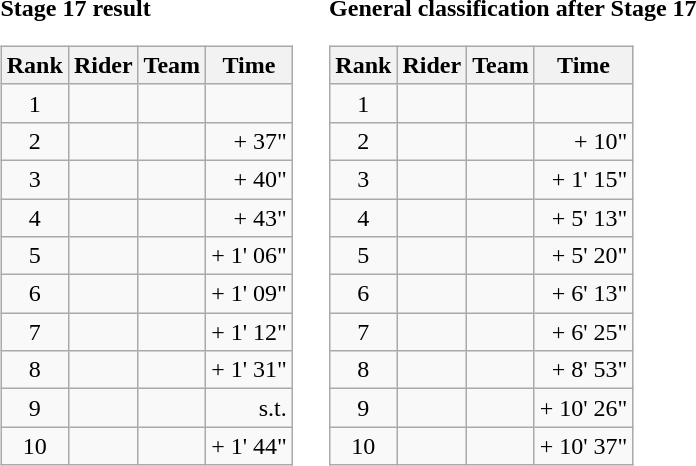<table>
<tr>
<td><strong>Stage 17 result</strong><br><table class="wikitable">
<tr>
<th scope="col">Rank</th>
<th scope="col">Rider</th>
<th scope="col">Team</th>
<th scope="col">Time</th>
</tr>
<tr>
<td style="text-align:center;">1</td>
<td></td>
<td></td>
<td style="text-align:right;"></td>
</tr>
<tr>
<td style="text-align:center;">2</td>
<td></td>
<td></td>
<td style="text-align:right;">+ 37"</td>
</tr>
<tr>
<td style="text-align:center;">3</td>
<td></td>
<td></td>
<td style="text-align:right;">+ 40"</td>
</tr>
<tr>
<td style="text-align:center;">4</td>
<td></td>
<td></td>
<td style="text-align:right;">+ 43"</td>
</tr>
<tr>
<td style="text-align:center;">5</td>
<td></td>
<td></td>
<td style="text-align:right;">+ 1' 06"</td>
</tr>
<tr>
<td style="text-align:center;">6</td>
<td></td>
<td></td>
<td style="text-align:right;">+ 1' 09"</td>
</tr>
<tr>
<td style="text-align:center;">7</td>
<td></td>
<td></td>
<td style="text-align:right;">+ 1' 12"</td>
</tr>
<tr>
<td style="text-align:center;">8</td>
<td></td>
<td></td>
<td style="text-align:right;">+ 1' 31"</td>
</tr>
<tr>
<td style="text-align:center;">9</td>
<td></td>
<td></td>
<td style="text-align:right;">s.t.</td>
</tr>
<tr>
<td style="text-align:center;">10</td>
<td></td>
<td></td>
<td style="text-align:right;">+ 1' 44"</td>
</tr>
</table>
</td>
<td></td>
<td><strong>General classification after Stage 17</strong><br><table class="wikitable">
<tr>
<th scope="col">Rank</th>
<th scope="col">Rider</th>
<th scope="col">Team</th>
<th scope="col">Time</th>
</tr>
<tr>
<td style="text-align:center;">1</td>
<td></td>
<td></td>
<td style="text-align:right;"></td>
</tr>
<tr>
<td style="text-align:center;">2</td>
<td></td>
<td></td>
<td style="text-align:right;">+ 10"</td>
</tr>
<tr>
<td style="text-align:center;">3</td>
<td></td>
<td></td>
<td style="text-align:right;">+ 1' 15"</td>
</tr>
<tr>
<td style="text-align:center;">4</td>
<td></td>
<td></td>
<td style="text-align:right;">+ 5' 13"</td>
</tr>
<tr>
<td style="text-align:center;">5</td>
<td></td>
<td></td>
<td style="text-align:right;">+ 5' 20"</td>
</tr>
<tr>
<td style="text-align:center;">6</td>
<td></td>
<td></td>
<td style="text-align:right;">+ 6' 13"</td>
</tr>
<tr>
<td style="text-align:center;">7</td>
<td></td>
<td></td>
<td style="text-align:right;">+ 6' 25"</td>
</tr>
<tr>
<td style="text-align:center;">8</td>
<td></td>
<td></td>
<td style="text-align:right;">+ 8' 53"</td>
</tr>
<tr>
<td style="text-align:center;">9</td>
<td></td>
<td></td>
<td style="text-align:right;">+ 10' 26"</td>
</tr>
<tr>
<td style="text-align:center;">10</td>
<td></td>
<td></td>
<td style="text-align:right;">+ 10' 37"</td>
</tr>
</table>
</td>
</tr>
</table>
